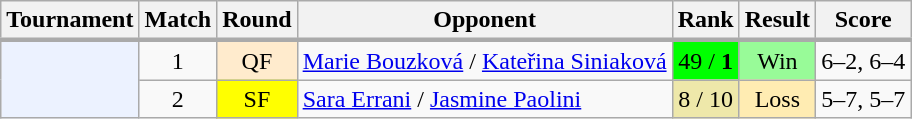<table class="wikitable">
<tr>
<th>Tournament</th>
<th>Match</th>
<th>Round</th>
<th>Opponent</th>
<th>Rank</th>
<th>Result</th>
<th>Score</th>
</tr>
<tr style="border-top:3px solid #aaaaaa">
<td rowspan="2" style="background:#ecf2ff; text-align:left"></td>
<td style="text-align:center">1</td>
<td style="text-align:center; background:#ffebcd">QF</td>
<td> <a href='#'>Marie Bouzková</a> /  <a href='#'>Kateřina Siniaková</a></td>
<td style="text-align:center; background:lime">49 / <strong>1</strong></td>
<td style="text-align:center; background:#98fb98">Win</td>
<td>6–2, 6–4</td>
</tr>
<tr>
<td style="text-align:center">2</td>
<td style="text-align:center; background:yellow">SF</td>
<td> <a href='#'>Sara Errani</a> /  <a href='#'>Jasmine Paolini</a></td>
<td style="text-align:center; background:#eee8aa">8 / 10</td>
<td style="text-align:center; background:#ffecb2">Loss</td>
<td>5–7, 5–7</td>
</tr>
</table>
